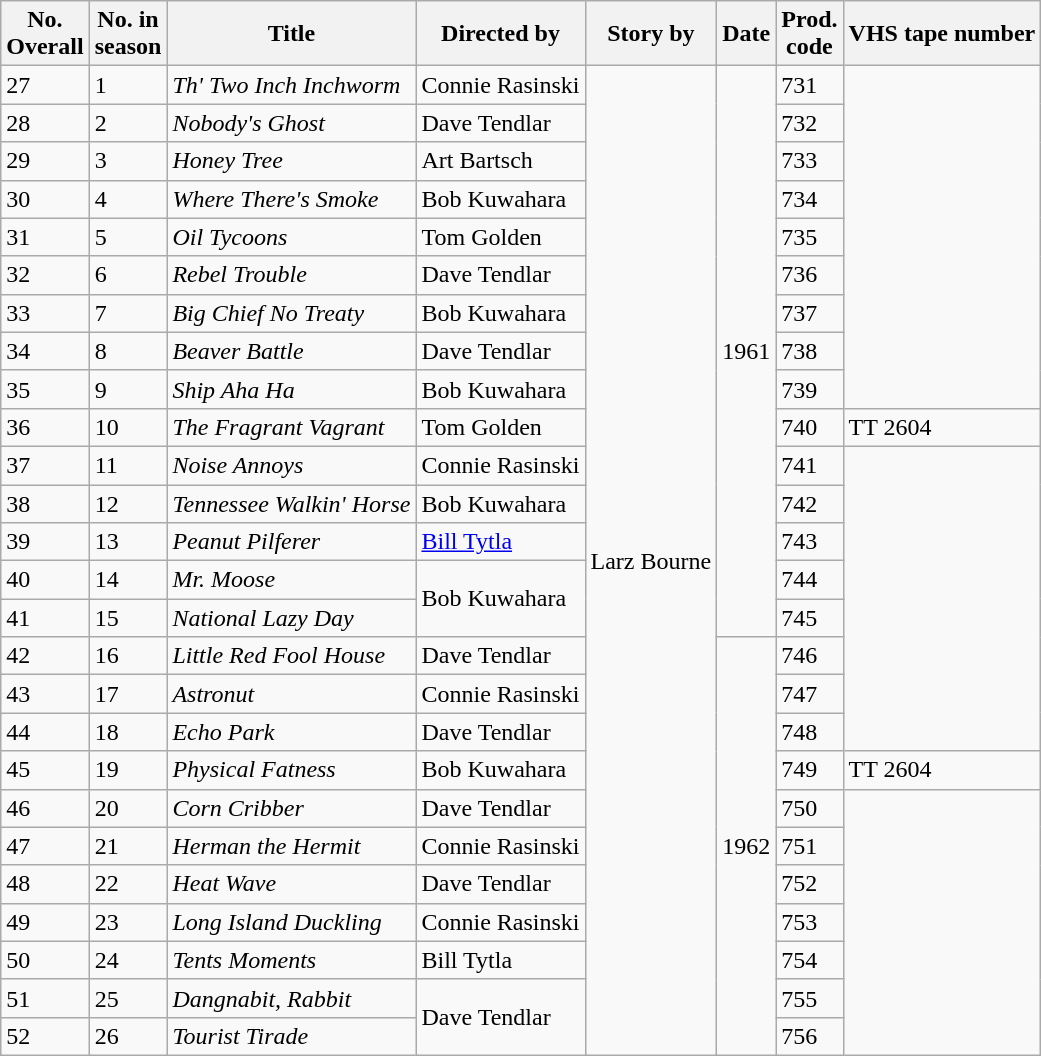<table class="wikitable">
<tr>
<th>No.<br>Overall</th>
<th>No. in<br>season</th>
<th>Title</th>
<th>Directed by</th>
<th>Story by</th>
<th>Date</th>
<th>Prod.<br>code</th>
<th>VHS tape number</th>
</tr>
<tr>
<td>27</td>
<td>1</td>
<td><em>Th' Two Inch Inchworm</em></td>
<td>Connie Rasinski</td>
<td rowspan="26">Larz Bourne</td>
<td rowspan="15">1961</td>
<td>731</td>
</tr>
<tr>
<td>28</td>
<td>2</td>
<td><em>Nobody's Ghost</em></td>
<td>Dave Tendlar</td>
<td>732</td>
</tr>
<tr>
<td>29</td>
<td>3</td>
<td><em>Honey Tree</em></td>
<td>Art Bartsch</td>
<td>733</td>
</tr>
<tr>
<td>30</td>
<td>4</td>
<td><em>Where There's Smoke</em></td>
<td>Bob Kuwahara</td>
<td>734</td>
</tr>
<tr>
<td>31</td>
<td>5</td>
<td><em>Oil Tycoons</em></td>
<td>Tom Golden</td>
<td>735</td>
</tr>
<tr>
<td>32</td>
<td>6</td>
<td><em>Rebel Trouble</em></td>
<td>Dave Tendlar</td>
<td>736</td>
</tr>
<tr>
<td>33</td>
<td>7</td>
<td><em>Big Chief No Treaty</em></td>
<td>Bob Kuwahara</td>
<td>737</td>
</tr>
<tr>
<td>34</td>
<td>8</td>
<td><em>Beaver Battle</em></td>
<td>Dave Tendlar</td>
<td>738</td>
</tr>
<tr>
<td>35</td>
<td>9</td>
<td><em>Ship Aha Ha</em></td>
<td>Bob Kuwahara</td>
<td>739</td>
</tr>
<tr>
<td>36</td>
<td>10</td>
<td><em>The Fragrant Vagrant</em></td>
<td>Tom Golden</td>
<td>740</td>
<td>TT 2604</td>
</tr>
<tr>
<td>37</td>
<td>11</td>
<td><em>Noise Annoys</em></td>
<td>Connie Rasinski</td>
<td>741</td>
</tr>
<tr>
<td>38</td>
<td>12</td>
<td><em>Tennessee Walkin' Horse</em></td>
<td>Bob Kuwahara</td>
<td>742</td>
</tr>
<tr>
<td>39</td>
<td>13</td>
<td><em>Peanut Pilferer</em></td>
<td><a href='#'>Bill Tytla</a></td>
<td>743</td>
</tr>
<tr>
<td>40</td>
<td>14</td>
<td><em>Mr. Moose</em></td>
<td rowspan="2">Bob Kuwahara</td>
<td>744</td>
</tr>
<tr>
<td>41</td>
<td>15</td>
<td><em>National Lazy Day</em></td>
<td>745</td>
</tr>
<tr>
<td>42</td>
<td>16</td>
<td><em>Little Red Fool House</em></td>
<td>Dave Tendlar</td>
<td rowspan="11">1962</td>
<td>746</td>
</tr>
<tr>
<td>43</td>
<td>17</td>
<td><em>Astronut</em></td>
<td>Connie Rasinski</td>
<td>747</td>
</tr>
<tr>
<td>44</td>
<td>18</td>
<td><em>Echo Park</em></td>
<td>Dave Tendlar</td>
<td>748</td>
</tr>
<tr>
<td>45</td>
<td>19</td>
<td><em>Physical Fatness</em></td>
<td>Bob Kuwahara</td>
<td>749</td>
<td>TT 2604</td>
</tr>
<tr>
<td>46</td>
<td>20</td>
<td><em>Corn Cribber</em></td>
<td>Dave Tendlar</td>
<td>750</td>
</tr>
<tr>
<td>47</td>
<td>21</td>
<td><em>Herman the Hermit</em></td>
<td>Connie Rasinski</td>
<td>751</td>
</tr>
<tr>
<td>48</td>
<td>22</td>
<td><em>Heat Wave</em></td>
<td>Dave Tendlar</td>
<td>752</td>
</tr>
<tr>
<td>49</td>
<td>23</td>
<td><em>Long Island Duckling</em></td>
<td>Connie Rasinski</td>
<td>753</td>
</tr>
<tr>
<td>50</td>
<td>24</td>
<td><em>Tents Moments</em></td>
<td>Bill Tytla</td>
<td>754</td>
</tr>
<tr>
<td>51</td>
<td>25</td>
<td><em>Dangnabit, Rabbit</em></td>
<td rowspan="2">Dave Tendlar</td>
<td>755</td>
</tr>
<tr>
<td>52</td>
<td>26</td>
<td><em>Tourist Tirade</em></td>
<td>756</td>
</tr>
</table>
